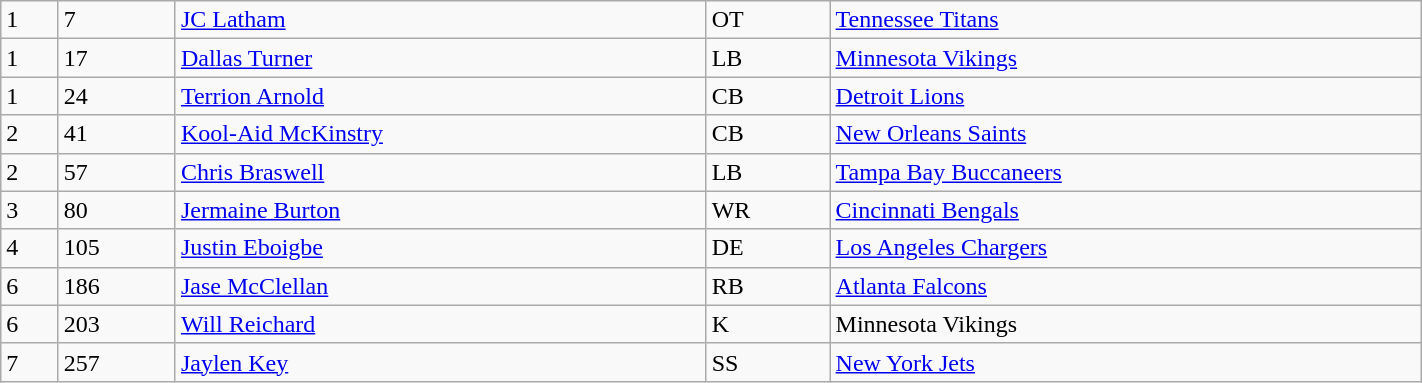<table class="wikitable" style="width:75%;">
<tr>
<td>1</td>
<td>7</td>
<td><a href='#'>JC Latham</a></td>
<td>OT</td>
<td><a href='#'>Tennessee Titans</a></td>
</tr>
<tr>
<td>1</td>
<td>17</td>
<td><a href='#'>Dallas Turner</a></td>
<td>LB</td>
<td><a href='#'>Minnesota Vikings</a></td>
</tr>
<tr>
<td>1</td>
<td>24</td>
<td><a href='#'>Terrion Arnold</a></td>
<td>CB</td>
<td><a href='#'>Detroit Lions</a></td>
</tr>
<tr>
<td>2</td>
<td>41</td>
<td><a href='#'>Kool-Aid McKinstry</a></td>
<td>CB</td>
<td><a href='#'>New Orleans Saints</a></td>
</tr>
<tr>
<td>2</td>
<td>57</td>
<td><a href='#'>Chris Braswell</a></td>
<td>LB</td>
<td><a href='#'>Tampa Bay Buccaneers</a></td>
</tr>
<tr>
<td>3</td>
<td>80</td>
<td><a href='#'>Jermaine Burton</a></td>
<td>WR</td>
<td><a href='#'>Cincinnati Bengals</a></td>
</tr>
<tr>
<td>4</td>
<td>105</td>
<td><a href='#'>Justin Eboigbe</a></td>
<td>DE</td>
<td><a href='#'>Los Angeles Chargers</a></td>
</tr>
<tr>
<td>6</td>
<td>186</td>
<td><a href='#'>Jase McClellan</a></td>
<td>RB</td>
<td><a href='#'>Atlanta Falcons</a></td>
</tr>
<tr>
<td>6</td>
<td>203</td>
<td><a href='#'>Will Reichard</a></td>
<td>K</td>
<td>Minnesota Vikings</td>
</tr>
<tr>
<td>7</td>
<td>257</td>
<td><a href='#'>Jaylen Key</a></td>
<td>SS</td>
<td><a href='#'>New York Jets</a></td>
</tr>
</table>
